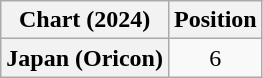<table class="wikitable plainrowheaders" style="text-align:center">
<tr>
<th scope="col">Chart (2024)</th>
<th scope="col">Position</th>
</tr>
<tr>
<th scope="row">Japan (Oricon)</th>
<td>6</td>
</tr>
</table>
